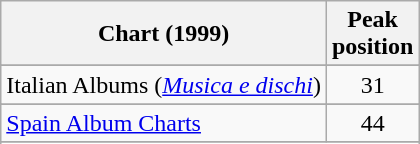<table class="wikitable sortable">
<tr>
<th>Chart (1999)</th>
<th>Peak<br>position</th>
</tr>
<tr>
</tr>
<tr>
</tr>
<tr>
</tr>
<tr>
</tr>
<tr>
</tr>
<tr>
</tr>
<tr>
</tr>
<tr>
<td>Italian Albums (<em><a href='#'>Musica e dischi</a></em>)</td>
<td align="center">31</td>
</tr>
<tr>
</tr>
<tr>
</tr>
<tr>
<td align="left"><a href='#'>Spain Album Charts</a></td>
<td align="center">44</td>
</tr>
<tr>
</tr>
<tr>
</tr>
<tr>
</tr>
</table>
